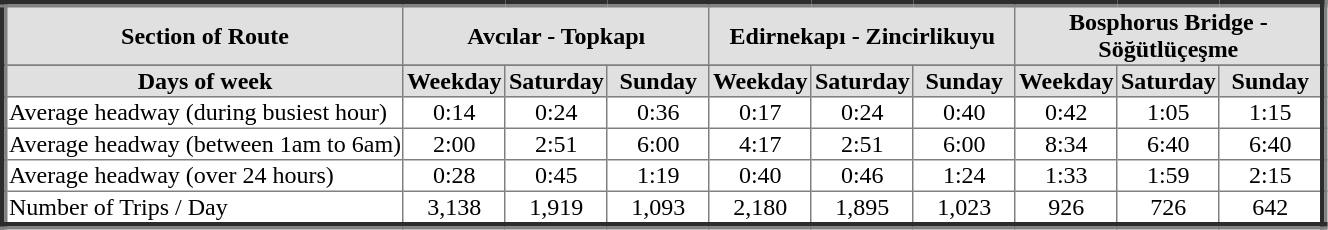<table class="toccolours" border="5" cellpadding="1" style="border-collapse:collapse">
<tr style="text-align:center; background:#e0e0e0">
<td><strong>Section of Route</strong></td>
<td align=center colspan="3"><strong>Avcılar - Topkapı</strong></td>
<td align=center colspan="3"><strong>Edirnekapı - Zincirlikuyu</strong></td>
<td align=center colspan="3"><strong>Bosphorus Bridge - Söğütlüçeşme </strong></td>
</tr>
<tr style="text-align:center; background:#e0e0e0">
</tr>
<tr style="text-align:center; background:#e0e0e0">
<td><strong>Days of week</strong></td>
<th style="width: 65px;">Weekday</th>
<th style="width: 65px;">Saturday</th>
<th style="width: 65px;">Sunday</th>
<th style="width: 65px;">Weekday</th>
<th style="width: 65px;">Saturday</th>
<th style="width: 65px;">Sunday</th>
<th style="width: 65px;">Weekday</th>
<th style="width: 65px;">Saturday</th>
<th style="width: 65px;">Sunday</th>
</tr>
<tr style="text-align:center">
<td style="text-align:left">Average headway (during busiest hour)</td>
<td>0:14</td>
<td>0:24</td>
<td>0:36</td>
<td>0:17</td>
<td>0:24</td>
<td>0:40</td>
<td>0:42</td>
<td>1:05</td>
<td>1:15</td>
</tr>
<tr style="text-align:center">
<td style="text-align:left">Average headway (between 1am to 6am)</td>
<td>2:00</td>
<td>2:51</td>
<td>6:00</td>
<td>4:17</td>
<td>2:51</td>
<td>6:00</td>
<td>8:34</td>
<td>6:40</td>
<td>6:40</td>
</tr>
<tr style="text-align:center">
<td style="text-align:left">Average headway (over 24 hours)</td>
<td>0:28</td>
<td>0:45</td>
<td>1:19</td>
<td>0:40</td>
<td>0:46</td>
<td>1:24</td>
<td>1:33</td>
<td>1:59</td>
<td>2:15</td>
</tr>
<tr style="text-align:center">
<td style="text-align:left">Number of Trips / Day</td>
<td>3,138</td>
<td>1,919</td>
<td>1,093</td>
<td>2,180</td>
<td>1,895</td>
<td>1,023</td>
<td>926</td>
<td>726</td>
<td>642</td>
</tr>
</table>
